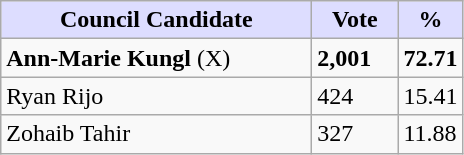<table class="wikitable sortable">
<tr>
<th style="background:#ddf; width:200px;">Council Candidate</th>
<th style="background:#ddf; width:50px;">Vote</th>
<th style="background:#ddf; width:30px;">%</th>
</tr>
<tr>
<td><strong>Ann-Marie Kungl</strong> (X)</td>
<td><strong>2,001</strong></td>
<td><strong>72.71</strong></td>
</tr>
<tr>
<td>Ryan Rijo</td>
<td>424</td>
<td>15.41</td>
</tr>
<tr>
<td>Zohaib Tahir</td>
<td>327</td>
<td>11.88</td>
</tr>
</table>
